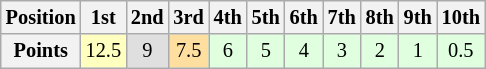<table class="wikitable" style="font-size: 85%;">
<tr>
<th>Position</th>
<th>1st</th>
<th>2nd</th>
<th>3rd</th>
<th>4th</th>
<th>5th</th>
<th>6th</th>
<th>7th</th>
<th>8th</th>
<th>9th</th>
<th>10th</th>
</tr>
<tr>
<th>Points</th>
<td style="background-color:#ffffbf" align="center">12.5</td>
<td style="background-color:#dfdfdf" align="center">9</td>
<td style="background-color:#ffdf9f" align="center">7.5</td>
<td style="background-color:#dfffdf" align="center">6</td>
<td style="background-color:#dfffdf" align="center">5</td>
<td style="background-color:#dfffdf" align="center">4</td>
<td style="background-color:#dfffdf" align="center">3</td>
<td style="background-color:#dfffdf" align="center">2</td>
<td style="background-color:#dfffdf" align="center">1</td>
<td style="background-color:#dfffdf" align="center">0.5</td>
</tr>
</table>
